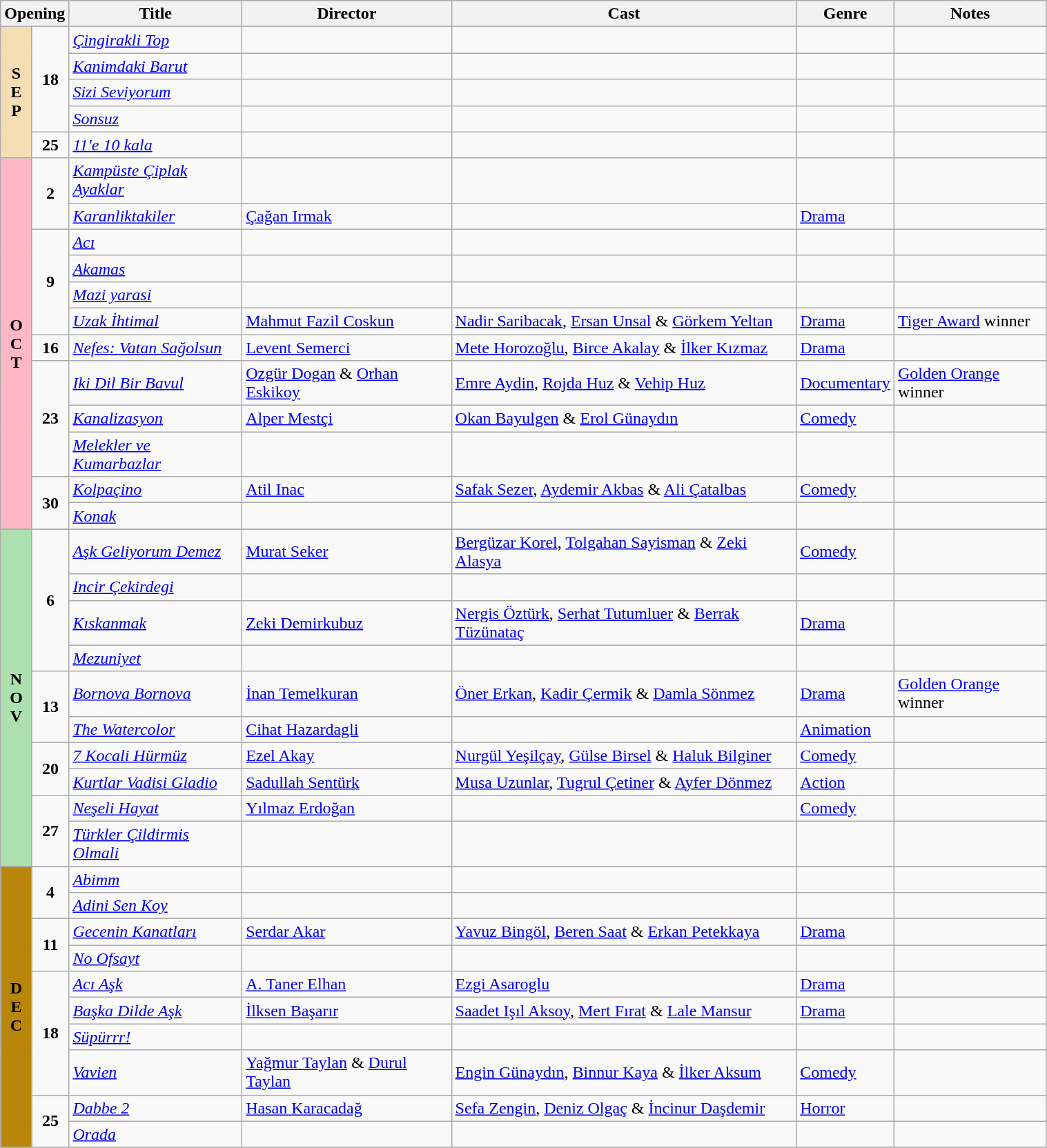<table class="wikitable sortable" width="80%">
<tr bgcolor="#B0E0E6" align="center">
<th colspan="2"><strong>Opening</strong></th>
<th><strong>Title</strong></th>
<th><strong>Director</strong></th>
<th><strong>Cast</strong></th>
<th><strong>Genre</strong></th>
<th><strong>Notes</strong></th>
</tr>
<tr September!>
<td rowspan="5" valign="center" align="center" style="background:#F5DEB3; textcolor:#000;"><strong>S<br>E<br>P</strong></td>
<td rowspan="4" align="center"><strong>18</strong></td>
<td><em><a href='#'>Çingirakli Top</a></em></td>
<td></td>
<td></td>
<td></td>
<td></td>
</tr>
<tr>
<td><em><a href='#'>Kanimdaki Barut</a></em></td>
<td></td>
<td></td>
<td></td>
<td></td>
</tr>
<tr>
<td><em><a href='#'>Sizi Seviyorum</a></em></td>
<td></td>
<td></td>
<td></td>
<td></td>
</tr>
<tr>
<td><em><a href='#'>Sonsuz</a></em></td>
<td></td>
<td></td>
<td></td>
<td></td>
</tr>
<tr>
<td rowspan="1" align="center"><strong>25</strong></td>
<td><em><a href='#'>11'e 10 kala</a></em></td>
<td></td>
<td></td>
<td></td>
<td></td>
</tr>
<tr October!>
<td rowspan="12" valign="center" align="center" style="background:#FFB7C5;"><strong>O<br>C<br>T</strong></td>
<td rowspan="2" align="center"><strong>2</strong></td>
<td><em><a href='#'>Kampüste Çiplak Ayaklar</a></em></td>
<td></td>
<td></td>
<td></td>
<td></td>
</tr>
<tr>
<td><em><a href='#'>Karanliktakiler</a></em></td>
<td><a href='#'>Çağan Irmak</a></td>
<td></td>
<td><a href='#'>Drama</a></td>
<td></td>
</tr>
<tr>
<td rowspan="4" align="center"><strong>9</strong></td>
<td><em><a href='#'>Acı</a></em></td>
<td></td>
<td></td>
<td></td>
<td></td>
</tr>
<tr>
<td><em><a href='#'>Akamas</a></em></td>
<td></td>
<td></td>
<td></td>
<td></td>
</tr>
<tr>
<td><em><a href='#'>Mazi yarasi</a></em></td>
<td></td>
<td></td>
<td></td>
<td></td>
</tr>
<tr>
<td><em><a href='#'>Uzak İhtimal</a></em></td>
<td><a href='#'>Mahmut Fazil Coskun</a></td>
<td><a href='#'>Nadir Saribacak</a>, <a href='#'>Ersan Unsal</a> & <a href='#'>Görkem Yeltan</a></td>
<td><a href='#'>Drama</a></td>
<td><a href='#'>Tiger Award</a> winner</td>
</tr>
<tr>
<td rowspan="1" align="center"><strong>16</strong></td>
<td><em><a href='#'>Nefes: Vatan Sağolsun</a></em></td>
<td><a href='#'>Levent Semerci</a></td>
<td><a href='#'>Mete Horozoğlu</a>, <a href='#'>Birce Akalay</a> & <a href='#'>İlker Kızmaz</a></td>
<td><a href='#'>Drama</a></td>
<td></td>
</tr>
<tr>
<td rowspan="3" align="center"><strong>23</strong></td>
<td><em><a href='#'>Iki Dil Bir Bavul</a></em></td>
<td><a href='#'>Ozgür Dogan</a> & <a href='#'>Orhan Eskikoy</a></td>
<td><a href='#'>Emre Aydin</a>, <a href='#'>Rojda Huz</a> & <a href='#'>Vehip Huz</a></td>
<td><a href='#'>Documentary</a></td>
<td><a href='#'>Golden Orange</a> winner</td>
</tr>
<tr>
<td><em><a href='#'>Kanalizasyon</a></em></td>
<td><a href='#'>Alper Mestçi</a></td>
<td><a href='#'>Okan Bayulgen</a> & <a href='#'>Erol Günaydın</a></td>
<td><a href='#'>Comedy</a></td>
<td></td>
</tr>
<tr>
<td><em><a href='#'>Melekler ve Kumarbazlar</a></em></td>
<td></td>
<td></td>
<td></td>
<td></td>
</tr>
<tr>
<td rowspan="2" align="center"><strong>30</strong></td>
<td><em><a href='#'>Kolpaçino</a></em></td>
<td><a href='#'>Atil Inac</a></td>
<td><a href='#'>Safak Sezer</a>, <a href='#'>Aydemir Akbas</a> & <a href='#'>Ali Çatalbas</a></td>
<td><a href='#'>Comedy</a></td>
<td></td>
</tr>
<tr>
<td><em><a href='#'>Konak</a></em></td>
<td></td>
<td></td>
<td></td>
<td></td>
</tr>
<tr>
</tr>
<tr November!>
<td rowspan="10" valign="center" align="center" style="background:#ACE1AF;"><strong>N<br>O<br>V</strong></td>
<td rowspan="4" align="center"><strong>6</strong></td>
<td><em><a href='#'>Aşk Geliyorum Demez</a></em></td>
<td><a href='#'>Murat Seker</a></td>
<td><a href='#'>Bergüzar Korel</a>, <a href='#'>Tolgahan Sayisman</a> & <a href='#'>Zeki Alasya</a></td>
<td><a href='#'>Comedy</a></td>
<td></td>
</tr>
<tr>
<td><em><a href='#'>Incir Çekirdegi</a></em></td>
<td></td>
<td></td>
<td></td>
<td></td>
</tr>
<tr>
<td><em><a href='#'>Kıskanmak</a></em></td>
<td><a href='#'>Zeki Demirkubuz</a></td>
<td><a href='#'>Nergis Öztürk</a>, <a href='#'>Serhat Tutumluer</a> & <a href='#'>Berrak Tüzünataç</a></td>
<td><a href='#'>Drama</a></td>
<td></td>
</tr>
<tr>
<td><em><a href='#'>Mezuniyet</a></em></td>
<td></td>
<td></td>
<td></td>
<td></td>
</tr>
<tr>
<td rowspan="2" align="center"><strong>13</strong></td>
<td><em><a href='#'>Bornova Bornova</a></em></td>
<td><a href='#'>İnan Temelkuran</a></td>
<td><a href='#'>Öner Erkan</a>, <a href='#'>Kadir Çermik</a> & <a href='#'>Damla Sönmez</a></td>
<td><a href='#'>Drama</a></td>
<td><a href='#'>Golden Orange</a> winner</td>
</tr>
<tr>
<td><em><a href='#'>The Watercolor</a></em></td>
<td><a href='#'>Cihat Hazardagli</a></td>
<td></td>
<td><a href='#'>Animation</a></td>
<td></td>
</tr>
<tr>
<td rowspan="2" align="center"><strong>20</strong></td>
<td><em><a href='#'>7 Kocali Hürmüz</a></em></td>
<td><a href='#'>Ezel Akay</a></td>
<td><a href='#'>Nurgül Yeşilçay</a>, <a href='#'>Gülse Birsel</a> & <a href='#'>Haluk Bilginer</a></td>
<td><a href='#'>Comedy</a></td>
<td></td>
</tr>
<tr>
<td><em><a href='#'>Kurtlar Vadisi Gladio</a></em></td>
<td><a href='#'>Sadullah Sentürk</a></td>
<td><a href='#'>Musa Uzunlar</a>, <a href='#'>Tugrul Çetiner</a> & <a href='#'>Ayfer Dönmez</a></td>
<td><a href='#'>Action</a></td>
<td></td>
</tr>
<tr>
<td rowspan="2" align="center"><strong>27</strong></td>
<td><em><a href='#'>Neşeli Hayat</a></em></td>
<td><a href='#'>Yılmaz Erdoğan</a></td>
<td></td>
<td><a href='#'>Comedy</a></td>
<td></td>
</tr>
<tr>
<td><em><a href='#'>Türkler Çildirmis Olmali</a></em></td>
<td></td>
<td></td>
<td></td>
<td></td>
</tr>
<tr>
</tr>
<tr December!>
<td rowspan="10" valign="center" align="center" style="background:#B8860B;"><strong>D<br>E<br>C</strong></td>
<td rowspan="2" align="center"><strong>4</strong></td>
<td><em><a href='#'>Abimm</a></em></td>
<td></td>
<td></td>
<td></td>
<td></td>
</tr>
<tr>
<td><em><a href='#'>Adini Sen Koy</a></em></td>
<td></td>
<td></td>
<td></td>
<td></td>
</tr>
<tr>
<td rowspan="2" align="center"><strong>11</strong></td>
<td><em><a href='#'>Gecenin Kanatları</a></em></td>
<td><a href='#'>Serdar Akar</a></td>
<td><a href='#'>Yavuz Bingöl</a>, <a href='#'>Beren Saat</a> & <a href='#'>Erkan Petekkaya</a></td>
<td><a href='#'>Drama</a></td>
<td></td>
</tr>
<tr>
<td><em><a href='#'>No Ofsayt</a></em></td>
<td></td>
<td></td>
<td></td>
<td></td>
</tr>
<tr>
<td rowspan="4" align="center"><strong>18</strong></td>
<td><em><a href='#'>Acı Aşk</a></em></td>
<td><a href='#'>A. Taner Elhan</a></td>
<td><a href='#'>Ezgi Asaroglu</a></td>
<td><a href='#'>Drama</a></td>
<td></td>
</tr>
<tr>
<td><em><a href='#'>Başka Dilde Aşk</a></em></td>
<td><a href='#'>İlksen Başarır</a></td>
<td><a href='#'>Saadet Işıl Aksoy</a>, <a href='#'>Mert Fırat</a> & <a href='#'>Lale Mansur</a></td>
<td><a href='#'>Drama</a></td>
<td></td>
</tr>
<tr>
<td><em><a href='#'>Süpürrr!</a></em></td>
<td></td>
<td></td>
<td></td>
<td></td>
</tr>
<tr>
<td><em><a href='#'>Vavien</a></em></td>
<td><a href='#'>Yağmur Taylan</a> & <a href='#'>Durul Taylan</a></td>
<td><a href='#'>Engin Günaydın</a>, <a href='#'>Binnur Kaya</a> & <a href='#'>İlker Aksum</a></td>
<td><a href='#'>Comedy</a></td>
<td></td>
</tr>
<tr>
<td rowspan="2" align="center"><strong>25</strong></td>
<td><em><a href='#'>Dabbe 2</a></em></td>
<td><a href='#'>Hasan Karacadağ</a></td>
<td><a href='#'>Sefa Zengin</a>, <a href='#'>Deniz Olgaç</a> & <a href='#'>İncinur Daşdemir</a></td>
<td><a href='#'>Horror</a></td>
<td></td>
</tr>
<tr>
<td><em><a href='#'>Orada</a></em></td>
<td></td>
<td></td>
<td></td>
<td></td>
</tr>
<tr>
</tr>
</table>
